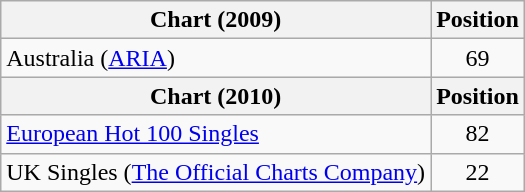<table class="wikitable">
<tr>
<th scope="col">Chart (2009)</th>
<th scope="col">Position</th>
</tr>
<tr>
<td>Australia (<a href='#'>ARIA</a>)</td>
<td style="text-align:center;">69</td>
</tr>
<tr>
<th scope="col">Chart (2010)</th>
<th scope="col">Position</th>
</tr>
<tr>
<td><a href='#'>European Hot 100 Singles</a></td>
<td style="text-align:center;">82</td>
</tr>
<tr>
<td>UK Singles (<a href='#'>The Official Charts Company</a>)</td>
<td style="text-align:center;">22</td>
</tr>
</table>
